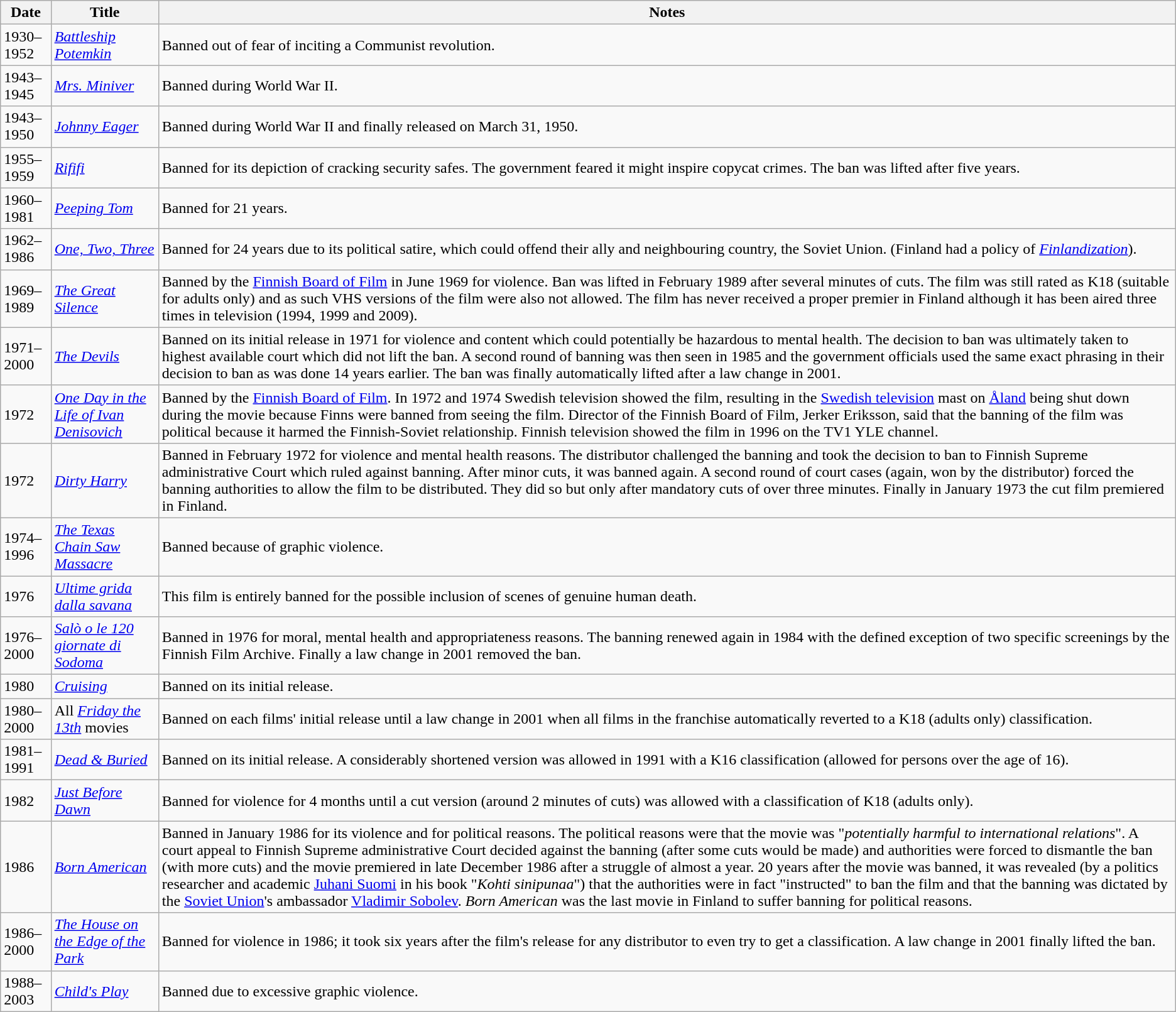<table class="wikitable sortable">
<tr>
<th>Date</th>
<th>Title</th>
<th>Notes</th>
</tr>
<tr>
<td>1930–1952</td>
<td><em><a href='#'>Battleship Potemkin</a></em></td>
<td>Banned out of fear of inciting a Communist revolution.</td>
</tr>
<tr>
<td>1943–1945</td>
<td><em><a href='#'>Mrs. Miniver</a></em></td>
<td>Banned during World War II.</td>
</tr>
<tr>
<td>1943–1950</td>
<td><em><a href='#'>Johnny Eager</a></em></td>
<td>Banned during World War II and finally released on March 31, 1950.</td>
</tr>
<tr>
<td>1955–1959</td>
<td><em><a href='#'>Rififi</a></em></td>
<td>Banned for its depiction of cracking security safes. The government feared it might inspire copycat crimes. The ban was lifted after five years.</td>
</tr>
<tr>
<td>1960–1981</td>
<td><em><a href='#'>Peeping Tom</a></em></td>
<td>Banned for 21 years.</td>
</tr>
<tr>
<td>1962–1986</td>
<td><em><a href='#'>One, Two, Three</a></em></td>
<td>Banned for 24 years due to its political satire, which could offend their ally and neighbouring country, the Soviet Union. (Finland had a policy of <em><a href='#'>Finlandization</a></em>).</td>
</tr>
<tr>
<td>1969–1989</td>
<td><em><a href='#'>The Great Silence</a></em></td>
<td>Banned by the <a href='#'>Finnish Board of Film</a> in June 1969 for violence. Ban was lifted in February 1989 after several minutes of cuts. The film was still rated as K18 (suitable for adults only) and as such VHS versions of the film were also not allowed. The film has never received a proper premier in Finland although it has been aired three times in television (1994, 1999 and 2009).</td>
</tr>
<tr>
<td>1971–2000</td>
<td><a href='#'><em>The Devils</em></a></td>
<td>Banned on its initial release in 1971 for violence and content which could potentially be hazardous to mental health. The decision to ban was ultimately taken to highest available court which did not lift the ban. A second round of banning was then seen in 1985 and the government officials used the same exact phrasing in their decision to ban as was done 14 years earlier. The ban was finally automatically lifted after a law change in 2001.</td>
</tr>
<tr>
<td>1972</td>
<td><em><a href='#'>One Day in the Life of Ivan Denisovich</a></em></td>
<td>Banned by the <a href='#'>Finnish Board of Film</a>. In 1972 and 1974 Swedish television showed the film, resulting in the <a href='#'>Swedish television</a> mast on <a href='#'>Åland</a> being shut down during the movie because Finns were banned from seeing the film. Director of the Finnish Board of Film, Jerker Eriksson, said that the banning of the film was political because it harmed the Finnish-Soviet relationship. Finnish television showed the film in 1996 on the TV1 YLE channel.</td>
</tr>
<tr>
<td>1972</td>
<td><em><a href='#'>Dirty Harry</a></em></td>
<td>Banned in February 1972 for violence and mental health reasons. The distributor challenged the banning and took the decision to ban to Finnish Supreme administrative Court which ruled against banning. After minor cuts, it was banned again. A second round of court cases (again, won by the distributor) forced the banning authorities to allow the film to be distributed. They did so but only after mandatory cuts of over three minutes. Finally in January 1973 the cut film premiered in Finland.</td>
</tr>
<tr>
<td>1974–1996</td>
<td><em><a href='#'>The Texas Chain Saw Massacre</a></em></td>
<td>Banned because of graphic violence.</td>
</tr>
<tr>
<td>1976</td>
<td><em><a href='#'>Ultime grida dalla savana</a></em></td>
<td>This film is entirely banned for the possible inclusion of scenes of genuine human death.</td>
</tr>
<tr>
<td>1976–2000</td>
<td><em><a href='#'>Salò o le 120 giornate di Sodoma</a></em></td>
<td>Banned in 1976 for moral, mental health and appropriateness reasons. The banning renewed again in 1984 with the defined exception of two specific screenings by the Finnish Film Archive. Finally a law change in 2001 removed the ban.</td>
</tr>
<tr>
<td>1980</td>
<td><em><a href='#'>Cruising</a></em></td>
<td>Banned on its initial release.</td>
</tr>
<tr>
<td>1980–2000</td>
<td>All <em><a href='#'>Friday the 13th</a></em> movies</td>
<td>Banned on each films' initial release until a law change in 2001 when all films in the franchise automatically reverted to a K18 (adults only) classification.</td>
</tr>
<tr>
<td>1981–1991</td>
<td><em><a href='#'>Dead & Buried</a></em></td>
<td>Banned on its initial release. A considerably shortened version was allowed in 1991 with a K16 classification (allowed for persons over the age of 16).</td>
</tr>
<tr>
<td>1982</td>
<td><a href='#'><em>Just Before Dawn</em></a></td>
<td>Banned for violence for 4 months until a cut version (around 2 minutes of cuts) was allowed with a classification of K18 (adults only).</td>
</tr>
<tr>
<td>1986</td>
<td><em><a href='#'>Born American</a></em></td>
<td>Banned in January 1986 for its violence and for political reasons. The political reasons were that the movie was "<em>potentially harmful to international relations</em>". A court appeal to Finnish Supreme administrative Court decided against the banning (after some cuts would be made) and authorities were forced to dismantle the ban (with more cuts) and the movie premiered in late December 1986 after a struggle of almost a year. 20 years after the movie was banned, it was revealed (by a politics researcher and academic <a href='#'>Juhani Suomi</a> in his book "<em>Kohti sinipunaa</em>") that the authorities were in fact "instructed" to ban the film and that the banning was dictated by the <a href='#'>Soviet Union</a>'s ambassador <a href='#'>Vladimir Sobolev</a>. <em>Born American</em> was the last movie in Finland to suffer banning for political reasons.</td>
</tr>
<tr>
<td>1986–2000</td>
<td><em><a href='#'>The House on the Edge of the Park</a></em></td>
<td>Banned for violence in 1986; it took six years after the film's release for any distributor to even try to get a classification. A law change in 2001 finally lifted the ban.</td>
</tr>
<tr>
<td>1988–2003</td>
<td><a href='#'><em>Child's Play</em></a></td>
<td>Banned due to excessive graphic violence.</td>
</tr>
</table>
